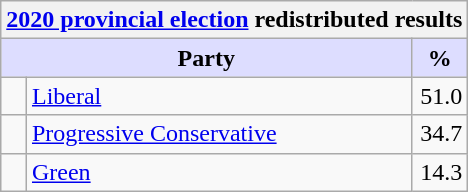<table class="wikitable">
<tr>
<th colspan="4"><a href='#'>2020 provincial election</a> redistributed results</th>
</tr>
<tr>
<th style="background:#DDDDFF" width="130px" colspan="2">Party</th>
<th style="background:#DDDDFF" width="30px">%</th>
</tr>
<tr>
<td> </td>
<td><a href='#'>Liberal</a></td>
<td style="text-align:right">51.0</td>
</tr>
<tr>
<td> </td>
<td><a href='#'>Progressive Conservative</a></td>
<td style="text-align:right">34.7</td>
</tr>
<tr>
<td> </td>
<td><a href='#'>Green</a></td>
<td style="text-align:right">14.3</td>
</tr>
</table>
